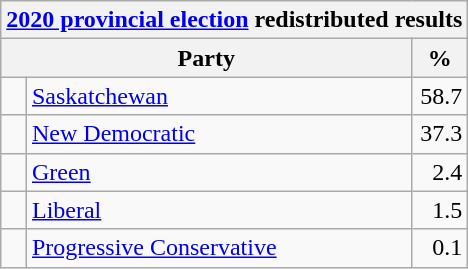<table class="wikitable">
<tr>
<th colspan="4"><a href='#'>2020 provincial election</a> redistributed results</th>
</tr>
<tr>
<th bgcolor="#DDDDFF" width="130px" colspan="2">Party</th>
<th bgcolor="#DDDDFF" width="30px">%</th>
</tr>
<tr>
<td> </td>
<td><a href='#'>Saskatchewan</a></td>
<td align=right>58.7</td>
</tr>
<tr>
<td> </td>
<td><a href='#'>New Democratic</a></td>
<td align=right>37.3</td>
</tr>
<tr>
<td> </td>
<td><a href='#'>Green</a></td>
<td align=right>2.4</td>
</tr>
<tr>
<td> </td>
<td><a href='#'>Liberal</a></td>
<td align=right>1.5</td>
</tr>
<tr>
<td> </td>
<td><a href='#'>Progressive Conservative</a></td>
<td align=right>0.1</td>
</tr>
</table>
